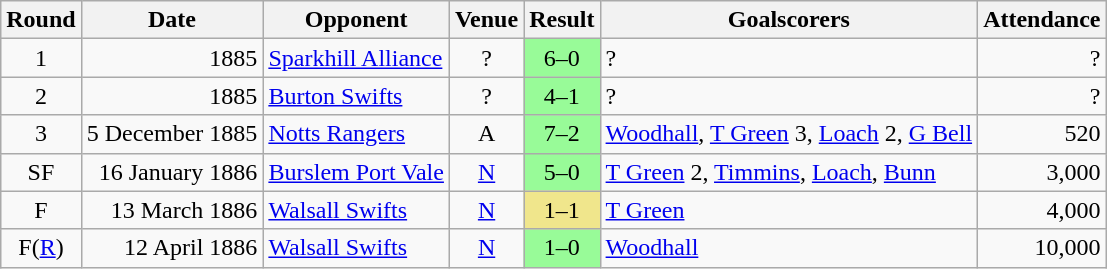<table class="wikitable">
<tr>
<th>Round</th>
<th>Date</th>
<th>Opponent</th>
<th>Venue</th>
<th>Result</th>
<th>Goalscorers</th>
<th>Attendance</th>
</tr>
<tr>
<td align="center">1</td>
<td align="right">1885</td>
<td><a href='#'>Sparkhill Alliance</a></td>
<td align="center">?</td>
<td align="center" bgcolor="PaleGreen">6–0</td>
<td>?</td>
<td align="right">?</td>
</tr>
<tr>
<td align="center">2</td>
<td align="right">1885</td>
<td><a href='#'>Burton Swifts</a></td>
<td align="center">?</td>
<td align="center" bgcolor="PaleGreen">4–1</td>
<td>?</td>
<td align="right">?</td>
</tr>
<tr>
<td align="center">3</td>
<td align="right">5 December 1885</td>
<td><a href='#'>Notts Rangers</a></td>
<td align="center">A</td>
<td align="center" bgcolor="PaleGreen">7–2</td>
<td><a href='#'>Woodhall</a>, <a href='#'>T Green</a> 3, <a href='#'>Loach</a> 2, <a href='#'>G Bell</a></td>
<td align="right">520</td>
</tr>
<tr>
<td align="center">SF</td>
<td align="right">16 January 1886</td>
<td><a href='#'>Burslem Port Vale</a></td>
<td align="center"><a href='#'>N</a></td>
<td align="center" bgcolor="PaleGreen">5–0</td>
<td><a href='#'>T Green</a> 2, <a href='#'>Timmins</a>, <a href='#'>Loach</a>, <a href='#'>Bunn</a></td>
<td align="right">3,000</td>
</tr>
<tr>
<td align="center">F</td>
<td align="right">13 March 1886</td>
<td><a href='#'>Walsall Swifts</a></td>
<td align="center"><a href='#'>N</a></td>
<td align="center" bgcolor="Khaki">1–1</td>
<td><a href='#'>T Green</a></td>
<td align="right">4,000</td>
</tr>
<tr>
<td align="center">F(<a href='#'>R</a>)</td>
<td align="right">12 April 1886</td>
<td><a href='#'>Walsall Swifts</a></td>
<td align="center"><a href='#'>N</a></td>
<td align="center" bgcolor="PaleGreen">1–0</td>
<td><a href='#'>Woodhall</a></td>
<td align="right">10,000</td>
</tr>
</table>
